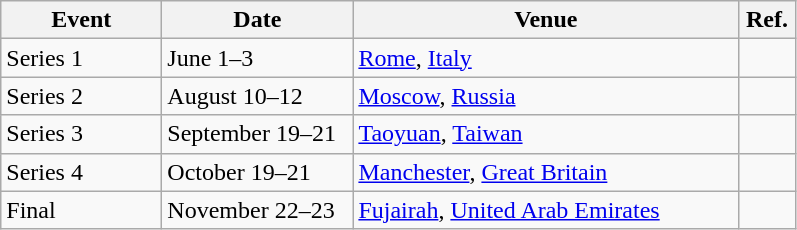<table class=wikitable>
<tr>
<th width=100>Event</th>
<th width=120>Date</th>
<th width=250>Venue</th>
<th width=30>Ref.</th>
</tr>
<tr>
<td>Series 1</td>
<td>June 1–3</td>
<td> <a href='#'>Rome</a>, <a href='#'>Italy</a></td>
<td></td>
</tr>
<tr>
<td>Series 2</td>
<td>August 10–12</td>
<td> <a href='#'>Moscow</a>, <a href='#'>Russia</a></td>
<td></td>
</tr>
<tr>
<td>Series 3</td>
<td>September 19–21</td>
<td> <a href='#'>Taoyuan</a>, <a href='#'>Taiwan</a></td>
<td></td>
</tr>
<tr>
<td>Series 4</td>
<td>October 19–21</td>
<td> <a href='#'>Manchester</a>, <a href='#'>Great Britain</a></td>
<td></td>
</tr>
<tr>
<td>Final</td>
<td>November 22–23</td>
<td> <a href='#'>Fujairah</a>, <a href='#'>United Arab Emirates</a></td>
<td></td>
</tr>
</table>
